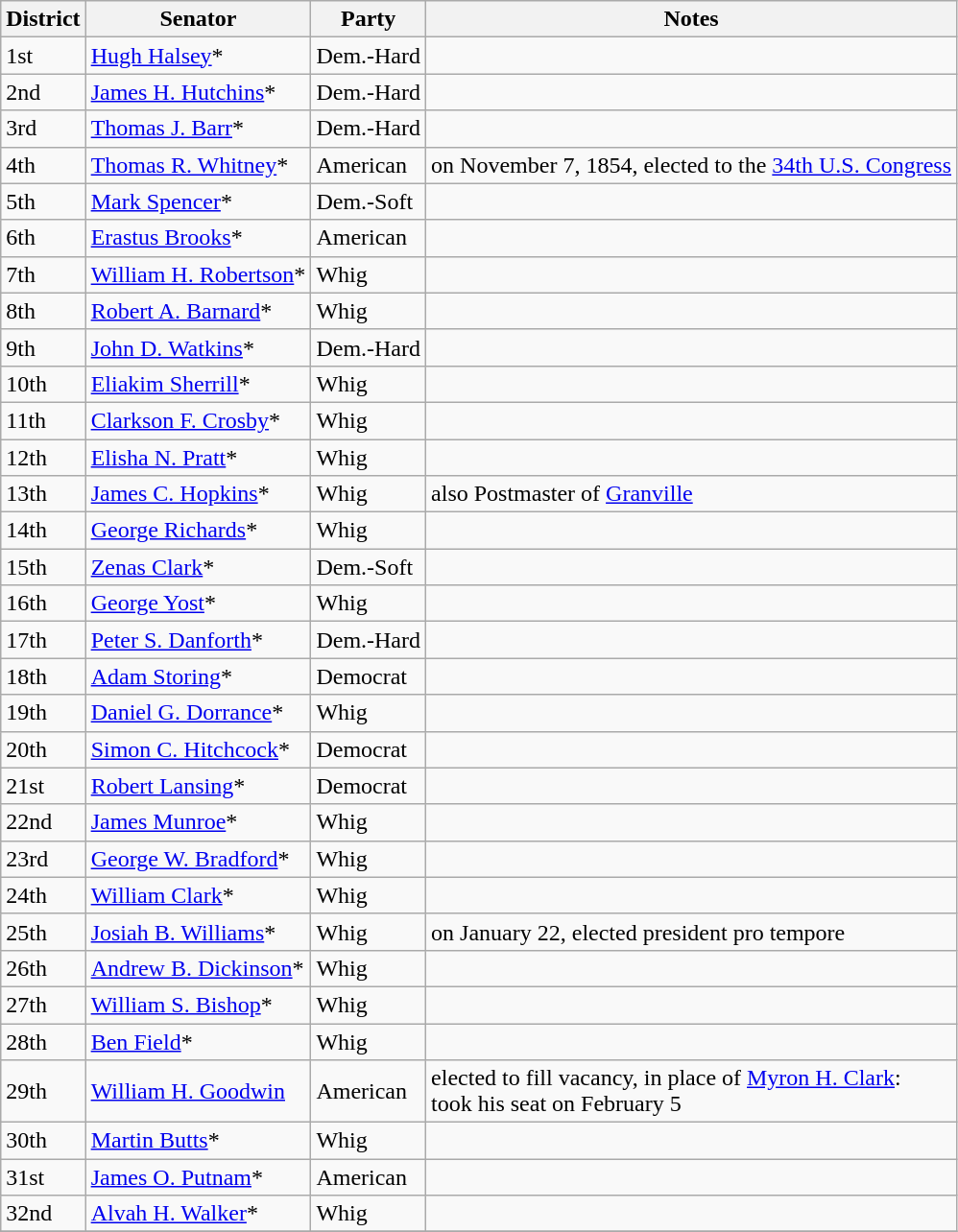<table class=wikitable>
<tr>
<th>District</th>
<th>Senator</th>
<th>Party</th>
<th>Notes</th>
</tr>
<tr>
<td>1st</td>
<td><a href='#'>Hugh Halsey</a>*</td>
<td>Dem.-Hard</td>
<td></td>
</tr>
<tr>
<td>2nd</td>
<td><a href='#'>James H. Hutchins</a>*</td>
<td>Dem.-Hard</td>
<td></td>
</tr>
<tr>
<td>3rd</td>
<td><a href='#'>Thomas J. Barr</a>*</td>
<td>Dem.-Hard</td>
<td></td>
</tr>
<tr>
<td>4th</td>
<td><a href='#'>Thomas R. Whitney</a>*</td>
<td>American</td>
<td>on November 7, 1854, elected to the <a href='#'>34th U.S. Congress</a></td>
</tr>
<tr>
<td>5th</td>
<td><a href='#'>Mark Spencer</a>*</td>
<td>Dem.-Soft</td>
<td></td>
</tr>
<tr>
<td>6th</td>
<td><a href='#'>Erastus Brooks</a>*</td>
<td>American</td>
<td></td>
</tr>
<tr>
<td>7th</td>
<td><a href='#'>William H. Robertson</a>*</td>
<td>Whig</td>
<td></td>
</tr>
<tr>
<td>8th</td>
<td><a href='#'>Robert A. Barnard</a>*</td>
<td>Whig</td>
<td></td>
</tr>
<tr>
<td>9th</td>
<td><a href='#'>John D. Watkins</a>*</td>
<td>Dem.-Hard</td>
<td></td>
</tr>
<tr>
<td>10th</td>
<td><a href='#'>Eliakim Sherrill</a>*</td>
<td>Whig</td>
<td></td>
</tr>
<tr>
<td>11th</td>
<td><a href='#'>Clarkson F. Crosby</a>*</td>
<td>Whig</td>
<td></td>
</tr>
<tr>
<td>12th</td>
<td><a href='#'>Elisha N. Pratt</a>*</td>
<td>Whig</td>
<td></td>
</tr>
<tr>
<td>13th</td>
<td><a href='#'>James C. Hopkins</a>*</td>
<td>Whig</td>
<td>also Postmaster of <a href='#'>Granville</a></td>
</tr>
<tr>
<td>14th</td>
<td><a href='#'>George Richards</a>*</td>
<td>Whig</td>
<td></td>
</tr>
<tr>
<td>15th</td>
<td><a href='#'>Zenas Clark</a>*</td>
<td>Dem.-Soft</td>
<td></td>
</tr>
<tr>
<td>16th</td>
<td><a href='#'>George Yost</a>*</td>
<td>Whig</td>
<td></td>
</tr>
<tr>
<td>17th</td>
<td><a href='#'>Peter S. Danforth</a>*</td>
<td>Dem.-Hard</td>
<td></td>
</tr>
<tr>
<td>18th</td>
<td><a href='#'>Adam Storing</a>*</td>
<td>Democrat</td>
<td></td>
</tr>
<tr>
<td>19th</td>
<td><a href='#'>Daniel G. Dorrance</a>*</td>
<td>Whig</td>
<td></td>
</tr>
<tr>
<td>20th</td>
<td><a href='#'>Simon C. Hitchcock</a>*</td>
<td>Democrat</td>
<td></td>
</tr>
<tr>
<td>21st</td>
<td><a href='#'>Robert Lansing</a>*</td>
<td>Democrat</td>
<td></td>
</tr>
<tr>
<td>22nd</td>
<td><a href='#'>James Munroe</a>*</td>
<td>Whig</td>
<td></td>
</tr>
<tr>
<td>23rd</td>
<td><a href='#'>George W. Bradford</a>*</td>
<td>Whig</td>
<td></td>
</tr>
<tr>
<td>24th</td>
<td><a href='#'>William Clark</a>*</td>
<td>Whig</td>
<td></td>
</tr>
<tr>
<td>25th</td>
<td><a href='#'>Josiah B. Williams</a>*</td>
<td>Whig</td>
<td>on January 22, elected president pro tempore</td>
</tr>
<tr>
<td>26th</td>
<td><a href='#'>Andrew B. Dickinson</a>*</td>
<td>Whig</td>
<td></td>
</tr>
<tr>
<td>27th</td>
<td><a href='#'>William S. Bishop</a>*</td>
<td>Whig</td>
<td></td>
</tr>
<tr>
<td>28th</td>
<td><a href='#'>Ben Field</a>*</td>
<td>Whig</td>
<td></td>
</tr>
<tr>
<td>29th</td>
<td><a href='#'>William H. Goodwin</a></td>
<td>American</td>
<td>elected to fill vacancy, in place of <a href='#'>Myron H. Clark</a>: <br>took his seat on February 5</td>
</tr>
<tr>
<td>30th</td>
<td><a href='#'>Martin Butts</a>*</td>
<td>Whig</td>
<td></td>
</tr>
<tr>
<td>31st</td>
<td><a href='#'>James O. Putnam</a>*</td>
<td>American</td>
<td></td>
</tr>
<tr>
<td>32nd</td>
<td><a href='#'>Alvah H. Walker</a>*</td>
<td>Whig</td>
<td></td>
</tr>
<tr>
</tr>
</table>
